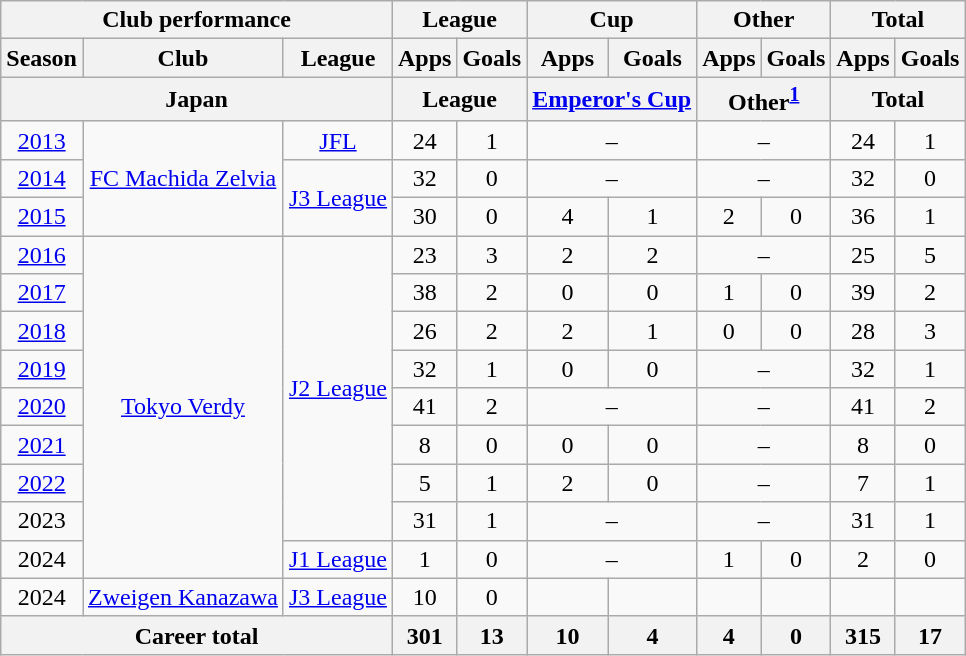<table class="wikitable" style="text-align:center">
<tr>
<th colspan=3>Club performance</th>
<th colspan=2>League</th>
<th colspan=2>Cup</th>
<th colspan=2>Other</th>
<th colspan=2>Total</th>
</tr>
<tr>
<th>Season</th>
<th>Club</th>
<th>League</th>
<th>Apps</th>
<th>Goals</th>
<th>Apps</th>
<th>Goals</th>
<th>Apps</th>
<th>Goals</th>
<th>Apps</th>
<th>Goals</th>
</tr>
<tr>
<th colspan=3>Japan</th>
<th colspan=2>League</th>
<th colspan=2><a href='#'>Emperor's Cup</a></th>
<th colspan="2">Other<sup><a href='#'>1</a></sup></th>
<th colspan=2>Total</th>
</tr>
<tr>
<td><a href='#'>2013</a></td>
<td rowspan="3"><a href='#'>FC Machida Zelvia</a></td>
<td><a href='#'>JFL</a></td>
<td>24</td>
<td>1</td>
<td colspan="2">–</td>
<td colspan="2">–</td>
<td>24</td>
<td>1</td>
</tr>
<tr>
<td><a href='#'>2014</a></td>
<td rowspan="2"><a href='#'>J3 League</a></td>
<td>32</td>
<td>0</td>
<td colspan="2">–</td>
<td colspan="2">–</td>
<td>32</td>
<td>0</td>
</tr>
<tr>
<td><a href='#'>2015</a></td>
<td>30</td>
<td>0</td>
<td>4</td>
<td>1</td>
<td>2</td>
<td>0</td>
<td>36</td>
<td>1</td>
</tr>
<tr>
<td><a href='#'>2016</a></td>
<td rowspan="9"><a href='#'>Tokyo Verdy</a></td>
<td rowspan="8"><a href='#'>J2 League</a></td>
<td>23</td>
<td>3</td>
<td>2</td>
<td>2</td>
<td colspan="2">–</td>
<td>25</td>
<td>5</td>
</tr>
<tr>
<td><a href='#'>2017</a></td>
<td>38</td>
<td>2</td>
<td>0</td>
<td>0</td>
<td>1</td>
<td>0</td>
<td>39</td>
<td>2</td>
</tr>
<tr>
<td><a href='#'>2018</a></td>
<td>26</td>
<td>2</td>
<td>2</td>
<td>1</td>
<td>0</td>
<td>0</td>
<td>28</td>
<td>3</td>
</tr>
<tr>
<td><a href='#'>2019</a></td>
<td>32</td>
<td>1</td>
<td>0</td>
<td>0</td>
<td colspan="2">–</td>
<td>32</td>
<td>1</td>
</tr>
<tr>
<td><a href='#'>2020</a></td>
<td>41</td>
<td>2</td>
<td colspan="2">–</td>
<td colspan="2">–</td>
<td>41</td>
<td>2</td>
</tr>
<tr>
<td><a href='#'>2021</a></td>
<td>8</td>
<td>0</td>
<td>0</td>
<td>0</td>
<td colspan="2">–</td>
<td>8</td>
<td>0</td>
</tr>
<tr>
<td><a href='#'>2022</a></td>
<td>5</td>
<td>1</td>
<td>2</td>
<td>0</td>
<td colspan="2">–</td>
<td>7</td>
<td>1</td>
</tr>
<tr>
<td>2023</td>
<td>31</td>
<td>1</td>
<td colspan="2">–</td>
<td colspan="2">–</td>
<td>31</td>
<td>1</td>
</tr>
<tr>
<td>2024</td>
<td><a href='#'>J1 League</a></td>
<td>1</td>
<td>0</td>
<td colspan="2">–</td>
<td>1</td>
<td>0</td>
<td>2</td>
<td>0</td>
</tr>
<tr>
<td>2024</td>
<td><a href='#'>Zweigen Kanazawa</a></td>
<td><a href='#'>J3 League</a></td>
<td>10</td>
<td>0</td>
<td></td>
<td></td>
<td></td>
<td></td>
<td></td>
<td></td>
</tr>
<tr>
<th colspan="3">Career total</th>
<th>301</th>
<th>13</th>
<th>10</th>
<th>4</th>
<th>4</th>
<th>0</th>
<th>315</th>
<th>17</th>
</tr>
</table>
